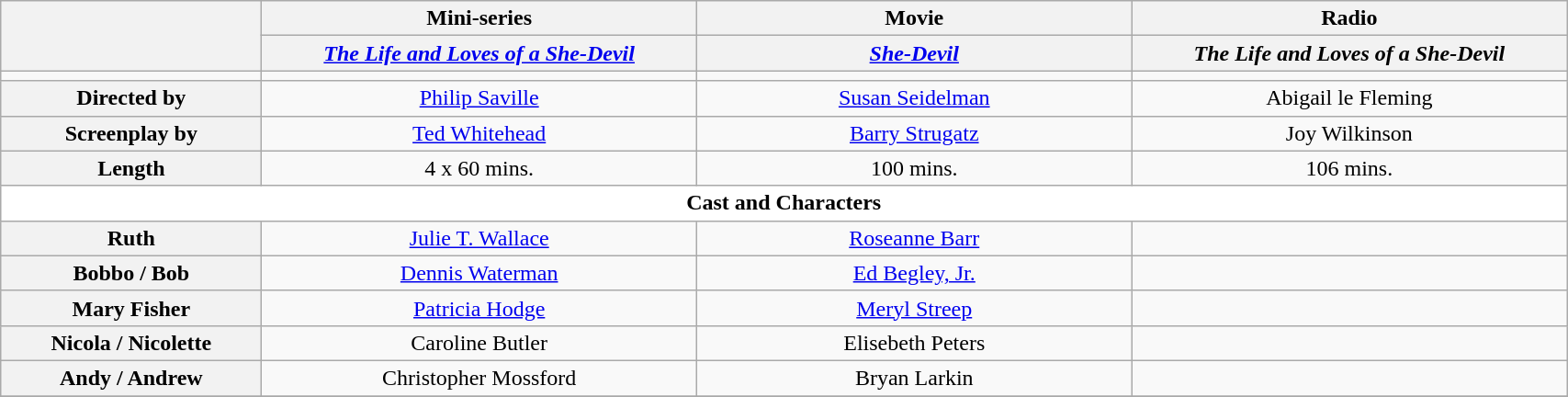<table class="wikitable" style="text-align:center" width=90%>
<tr>
<th rowspan="2" width="15%"></th>
<th>Mini-series</th>
<th>Movie</th>
<th>Radio</th>
</tr>
<tr>
<th align="center" width="25%"><em><a href='#'>The Life and Loves of a She-Devil</a></em></th>
<th align="center" width="25%"><em><a href='#'>She-Devil</a></em></th>
<th align="center" width="25%"><em>The Life and Loves of a She-Devil</em></th>
</tr>
<tr>
<td colspan="1" align="center"></td>
<td colspan="1" align="center"></td>
<td colspan="1" align="center"></td>
<td colspan="1" align="center"></td>
</tr>
<tr>
<th>Directed by</th>
<td><a href='#'>Philip Saville</a></td>
<td><a href='#'>Susan Seidelman</a></td>
<td>Abigail le Fleming</td>
</tr>
<tr>
<th>Screenplay by</th>
<td><a href='#'>Ted Whitehead</a></td>
<td><a href='#'>Barry Strugatz</a></td>
<td>Joy Wilkinson</td>
</tr>
<tr>
<th>Length</th>
<td>4 x 60 mins.</td>
<td>100 mins.</td>
<td>106 mins.</td>
</tr>
<tr>
<td colspan="4" style="background-color:white;"><strong>Cast and Characters</strong></td>
</tr>
<tr>
<th>Ruth</th>
<td><a href='#'>Julie T. Wallace</a></td>
<td><a href='#'>Roseanne Barr</a></td>
<td></td>
</tr>
<tr>
<th>Bobbo / Bob</th>
<td><a href='#'>Dennis Waterman</a></td>
<td><a href='#'>Ed Begley, Jr.</a></td>
<td></td>
</tr>
<tr>
<th>Mary Fisher</th>
<td><a href='#'>Patricia Hodge</a></td>
<td><a href='#'>Meryl Streep</a></td>
<td></td>
</tr>
<tr>
<th>Nicola / Nicolette</th>
<td>Caroline Butler</td>
<td>Elisebeth Peters</td>
<td></td>
</tr>
<tr>
<th>Andy / Andrew</th>
<td>Christopher Mossford</td>
<td>Bryan Larkin</td>
<td></td>
</tr>
<tr>
</tr>
</table>
